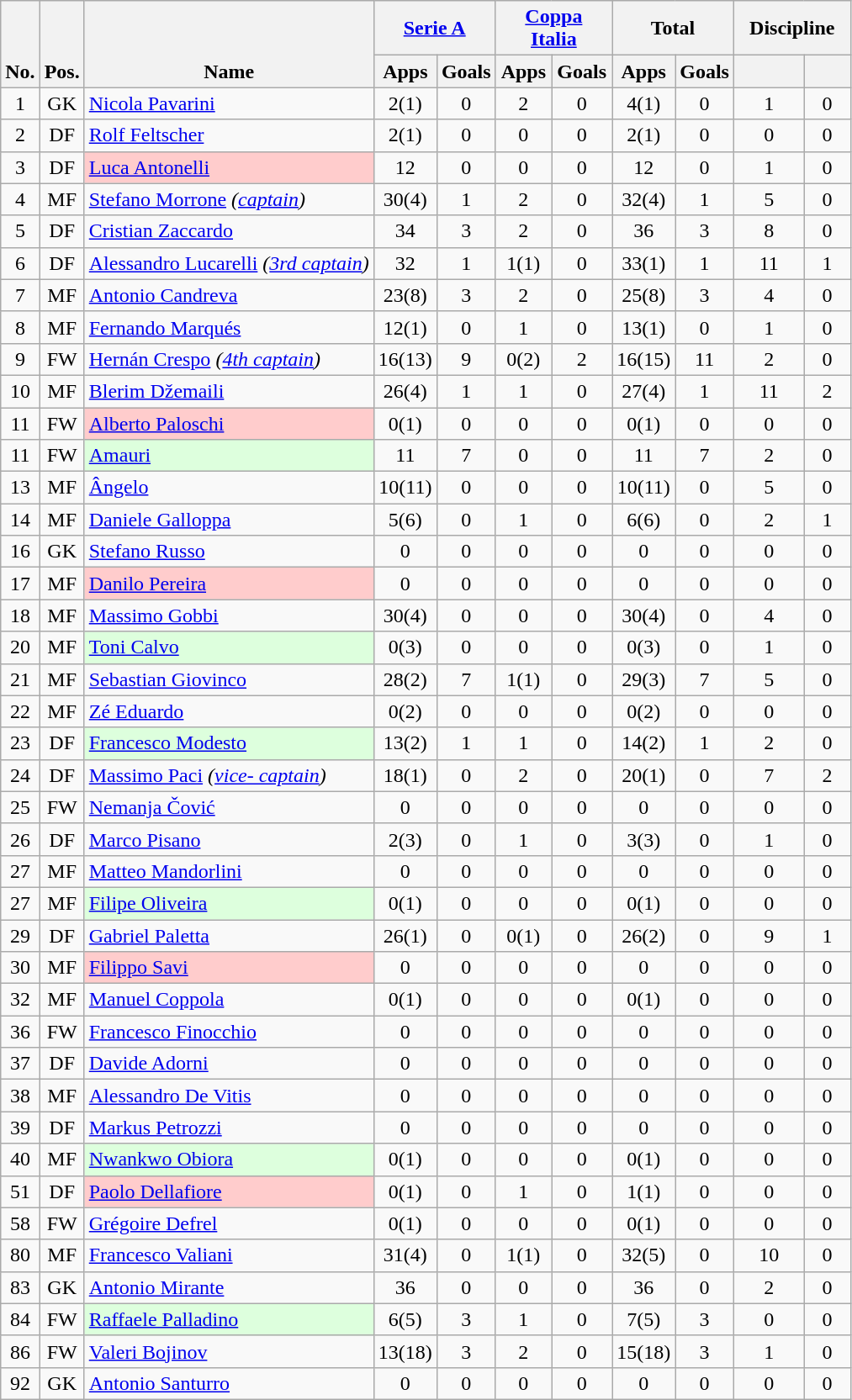<table class="wikitable" style="text-align:center">
<tr>
<th rowspan="2" valign="bottom">No.</th>
<th rowspan="2" valign="bottom">Pos.</th>
<th rowspan="2" valign="bottom">Name</th>
<th colspan="2" width="85"><a href='#'>Serie A</a></th>
<th colspan="2" width="85"><a href='#'>Coppa Italia</a></th>
<th colspan="2" width="85">Total</th>
<th colspan="2" width="85">Discipline</th>
</tr>
<tr>
<th>Apps</th>
<th>Goals</th>
<th>Apps</th>
<th>Goals</th>
<th>Apps</th>
<th>Goals</th>
<th></th>
<th></th>
</tr>
<tr>
<td>1</td>
<td>GK</td>
<td align=left> <a href='#'>Nicola Pavarini</a></td>
<td>2(1)</td>
<td>0</td>
<td>2</td>
<td>0</td>
<td>4(1)</td>
<td>0</td>
<td>1</td>
<td>0</td>
</tr>
<tr>
<td>2</td>
<td>DF</td>
<td align=left> <a href='#'>Rolf Feltscher</a></td>
<td>2(1)</td>
<td>0</td>
<td>0</td>
<td>0</td>
<td>2(1)</td>
<td>0</td>
<td>0</td>
<td>0</td>
</tr>
<tr>
<td>3</td>
<td>DF</td>
<td bgcolor="#FFCCCC" align=left> <a href='#'>Luca Antonelli</a></td>
<td>12</td>
<td>0</td>
<td>0</td>
<td>0</td>
<td>12</td>
<td>0</td>
<td>1</td>
<td>0</td>
</tr>
<tr>
<td>4</td>
<td>MF</td>
<td align=left> <a href='#'>Stefano Morrone</a> <em>(<a href='#'>captain</a>)</em></td>
<td>30(4)</td>
<td>1</td>
<td>2</td>
<td>0</td>
<td>32(4)</td>
<td>1</td>
<td>5</td>
<td>0</td>
</tr>
<tr>
<td>5</td>
<td>DF</td>
<td align=left> <a href='#'>Cristian Zaccardo</a></td>
<td>34</td>
<td>3</td>
<td>2</td>
<td>0</td>
<td>36</td>
<td>3</td>
<td>8</td>
<td>0</td>
</tr>
<tr>
<td>6</td>
<td>DF</td>
<td align=left> <a href='#'>Alessandro Lucarelli</a> <em>(<a href='#'>3rd captain</a>)</em></td>
<td>32</td>
<td>1</td>
<td>1(1)</td>
<td>0</td>
<td>33(1)</td>
<td>1</td>
<td>11</td>
<td>1</td>
</tr>
<tr>
<td>7</td>
<td>MF</td>
<td align=left> <a href='#'>Antonio Candreva</a></td>
<td>23(8)</td>
<td>3</td>
<td>2</td>
<td>0</td>
<td>25(8)</td>
<td>3</td>
<td>4</td>
<td>0</td>
</tr>
<tr>
<td>8</td>
<td>MF</td>
<td align=left> <a href='#'>Fernando Marqués</a></td>
<td>12(1)</td>
<td>0</td>
<td>1</td>
<td>0</td>
<td>13(1)</td>
<td>0</td>
<td>1</td>
<td>0</td>
</tr>
<tr>
<td>9</td>
<td>FW</td>
<td align=left> <a href='#'>Hernán Crespo</a> <em>(<a href='#'>4th captain</a>)</em></td>
<td>16(13)</td>
<td>9</td>
<td>0(2)</td>
<td>2</td>
<td>16(15)</td>
<td>11</td>
<td>2</td>
<td>0</td>
</tr>
<tr>
<td>10</td>
<td>MF</td>
<td align=left> <a href='#'>Blerim Džemaili</a></td>
<td>26(4)</td>
<td>1</td>
<td>1</td>
<td>0</td>
<td>27(4)</td>
<td>1</td>
<td>11</td>
<td>2</td>
</tr>
<tr>
<td>11</td>
<td>FW</td>
<td bgcolor="#FFCCCC" align=left> <a href='#'>Alberto Paloschi</a></td>
<td>0(1)</td>
<td>0</td>
<td>0</td>
<td>0</td>
<td>0(1)</td>
<td>0</td>
<td>0</td>
<td>0</td>
</tr>
<tr>
<td>11</td>
<td>FW</td>
<td bgcolor="#DDFFDD" align=left> <a href='#'>Amauri</a></td>
<td>11</td>
<td>7</td>
<td>0</td>
<td>0</td>
<td>11</td>
<td>7</td>
<td>2</td>
<td>0</td>
</tr>
<tr>
<td>13</td>
<td>MF</td>
<td align=left> <a href='#'>Ângelo</a></td>
<td>10(11)</td>
<td>0</td>
<td>0</td>
<td>0</td>
<td>10(11)</td>
<td>0</td>
<td>5</td>
<td>0</td>
</tr>
<tr>
<td>14</td>
<td>MF</td>
<td align=left> <a href='#'>Daniele Galloppa</a></td>
<td>5(6)</td>
<td>0</td>
<td>1</td>
<td>0</td>
<td>6(6)</td>
<td>0</td>
<td>2</td>
<td>1</td>
</tr>
<tr>
<td>16</td>
<td>GK</td>
<td align=left> <a href='#'>Stefano Russo</a></td>
<td>0</td>
<td>0</td>
<td>0</td>
<td>0</td>
<td>0</td>
<td>0</td>
<td>0</td>
<td>0</td>
</tr>
<tr>
<td>17</td>
<td>MF</td>
<td bgcolor="#FFCCCC" align=left> <a href='#'>Danilo Pereira</a></td>
<td>0</td>
<td>0</td>
<td>0</td>
<td>0</td>
<td>0</td>
<td>0</td>
<td>0</td>
<td>0</td>
</tr>
<tr>
<td>18</td>
<td>MF</td>
<td align=left> <a href='#'>Massimo Gobbi</a></td>
<td>30(4)</td>
<td>0</td>
<td>0</td>
<td>0</td>
<td>30(4)</td>
<td>0</td>
<td>4</td>
<td>0</td>
</tr>
<tr>
<td>20</td>
<td>MF</td>
<td bgcolor="#DDFFDD" align=left> <a href='#'>Toni Calvo</a></td>
<td>0(3)</td>
<td>0</td>
<td>0</td>
<td>0</td>
<td>0(3)</td>
<td>0</td>
<td>1</td>
<td>0</td>
</tr>
<tr>
<td>21</td>
<td>MF</td>
<td align=left> <a href='#'>Sebastian Giovinco</a></td>
<td>28(2)</td>
<td>7</td>
<td>1(1)</td>
<td>0</td>
<td>29(3)</td>
<td>7</td>
<td>5</td>
<td>0</td>
</tr>
<tr>
<td>22</td>
<td>MF</td>
<td align=left> <a href='#'>Zé Eduardo</a></td>
<td>0(2)</td>
<td>0</td>
<td>0</td>
<td>0</td>
<td>0(2)</td>
<td>0</td>
<td>0</td>
<td>0</td>
</tr>
<tr>
<td>23</td>
<td>DF</td>
<td bgcolor="#DDFFDD" align=left> <a href='#'>Francesco Modesto</a></td>
<td>13(2)</td>
<td>1</td>
<td>1</td>
<td>0</td>
<td>14(2)</td>
<td>1</td>
<td>2</td>
<td>0</td>
</tr>
<tr>
<td>24</td>
<td>DF</td>
<td align=left> <a href='#'>Massimo Paci</a> <em>(<a href='#'>vice- captain</a>)</em></td>
<td>18(1)</td>
<td>0</td>
<td>2</td>
<td>0</td>
<td>20(1)</td>
<td>0</td>
<td>7</td>
<td>2</td>
</tr>
<tr>
<td>25</td>
<td>FW</td>
<td align=left> <a href='#'>Nemanja Čović</a></td>
<td>0</td>
<td>0</td>
<td>0</td>
<td>0</td>
<td>0</td>
<td>0</td>
<td>0</td>
<td>0</td>
</tr>
<tr>
<td>26</td>
<td>DF</td>
<td align=left> <a href='#'>Marco Pisano</a></td>
<td>2(3)</td>
<td>0</td>
<td>1</td>
<td>0</td>
<td>3(3)</td>
<td>0</td>
<td>1</td>
<td>0</td>
</tr>
<tr>
<td>27</td>
<td>MF</td>
<td align=left> <a href='#'>Matteo Mandorlini</a></td>
<td>0</td>
<td>0</td>
<td>0</td>
<td>0</td>
<td>0</td>
<td>0</td>
<td>0</td>
<td>0</td>
</tr>
<tr>
<td>27</td>
<td>MF</td>
<td bgcolor="#DDFFDD" align=left> <a href='#'>Filipe Oliveira</a></td>
<td>0(1)</td>
<td>0</td>
<td>0</td>
<td>0</td>
<td>0(1)</td>
<td>0</td>
<td>0</td>
<td>0</td>
</tr>
<tr>
<td>29</td>
<td>DF</td>
<td align=left> <a href='#'>Gabriel Paletta</a></td>
<td>26(1)</td>
<td>0</td>
<td>0(1)</td>
<td>0</td>
<td>26(2)</td>
<td>0</td>
<td>9</td>
<td>1</td>
</tr>
<tr>
<td>30</td>
<td>MF</td>
<td bgcolor="#FFCCCC" align=left> <a href='#'>Filippo Savi</a></td>
<td>0</td>
<td>0</td>
<td>0</td>
<td>0</td>
<td>0</td>
<td>0</td>
<td>0</td>
<td>0</td>
</tr>
<tr>
<td>32</td>
<td>MF</td>
<td align=left> <a href='#'>Manuel Coppola</a></td>
<td>0(1)</td>
<td>0</td>
<td>0</td>
<td>0</td>
<td>0(1)</td>
<td>0</td>
<td>0</td>
<td>0</td>
</tr>
<tr>
<td>36</td>
<td>FW</td>
<td align=left> <a href='#'>Francesco Finocchio</a></td>
<td>0</td>
<td>0</td>
<td>0</td>
<td>0</td>
<td>0</td>
<td>0</td>
<td>0</td>
<td>0</td>
</tr>
<tr>
<td>37</td>
<td>DF</td>
<td align=left> <a href='#'>Davide Adorni</a></td>
<td>0</td>
<td>0</td>
<td>0</td>
<td>0</td>
<td>0</td>
<td>0</td>
<td>0</td>
<td>0</td>
</tr>
<tr>
<td>38</td>
<td>MF</td>
<td align=left> <a href='#'>Alessandro De Vitis</a></td>
<td>0</td>
<td>0</td>
<td>0</td>
<td>0</td>
<td>0</td>
<td>0</td>
<td>0</td>
<td>0</td>
</tr>
<tr>
<td>39</td>
<td>DF</td>
<td align=left> <a href='#'>Markus Petrozzi</a></td>
<td>0</td>
<td>0</td>
<td>0</td>
<td>0</td>
<td>0</td>
<td>0</td>
<td>0</td>
<td>0</td>
</tr>
<tr>
<td>40</td>
<td>MF</td>
<td bgcolor="#DDFFDD" align=left> <a href='#'>Nwankwo Obiora</a></td>
<td>0(1)</td>
<td>0</td>
<td>0</td>
<td>0</td>
<td>0(1)</td>
<td>0</td>
<td>0</td>
<td>0</td>
</tr>
<tr>
<td>51</td>
<td>DF</td>
<td bgcolor="#FFCCCC" align=left> <a href='#'>Paolo Dellafiore</a></td>
<td>0(1)</td>
<td>0</td>
<td>1</td>
<td>0</td>
<td>1(1)</td>
<td>0</td>
<td>0</td>
<td>0</td>
</tr>
<tr>
<td>58</td>
<td>FW</td>
<td align=left> <a href='#'>Grégoire Defrel</a></td>
<td>0(1)</td>
<td>0</td>
<td>0</td>
<td>0</td>
<td>0(1)</td>
<td>0</td>
<td>0</td>
<td>0</td>
</tr>
<tr>
<td>80</td>
<td>MF</td>
<td align=left> <a href='#'>Francesco Valiani</a></td>
<td>31(4)</td>
<td>0</td>
<td>1(1)</td>
<td>0</td>
<td>32(5)</td>
<td>0</td>
<td>10</td>
<td>0</td>
</tr>
<tr>
<td>83</td>
<td>GK</td>
<td align=left> <a href='#'>Antonio Mirante</a></td>
<td>36</td>
<td>0</td>
<td>0</td>
<td>0</td>
<td>36</td>
<td>0</td>
<td>2</td>
<td>0</td>
</tr>
<tr>
<td>84</td>
<td>FW</td>
<td bgcolor="#DDFFDD" align=left> <a href='#'>Raffaele Palladino</a></td>
<td>6(5)</td>
<td>3</td>
<td>1</td>
<td>0</td>
<td>7(5)</td>
<td>3</td>
<td>0</td>
<td>0</td>
</tr>
<tr>
<td>86</td>
<td>FW</td>
<td align=left> <a href='#'>Valeri Bojinov</a></td>
<td>13(18)</td>
<td>3</td>
<td>2</td>
<td>0</td>
<td>15(18)</td>
<td>3</td>
<td>1</td>
<td>0</td>
</tr>
<tr>
<td>92</td>
<td>GK</td>
<td align=left> <a href='#'>Antonio Santurro</a></td>
<td>0</td>
<td>0</td>
<td>0</td>
<td>0</td>
<td>0</td>
<td>0</td>
<td>0</td>
<td>0</td>
</tr>
</table>
